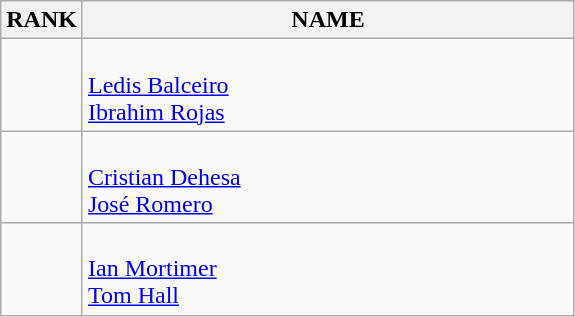<table class="wikitable">
<tr>
<th>RANK</th>
<th style="width: 20em">NAME</th>
</tr>
<tr>
<td align="center"></td>
<td><strong></strong><br><a href='#'>Ledis Balceiro</a><br><a href='#'>Ibrahim Rojas</a></td>
</tr>
<tr>
<td align="center"></td>
<td><strong></strong><br><a href='#'>Cristian Dehesa</a><br><a href='#'>José Romero</a></td>
</tr>
<tr>
<td align="center"></td>
<td><strong></strong><br><a href='#'>Ian Mortimer</a><br><a href='#'>Tom Hall</a></td>
</tr>
</table>
